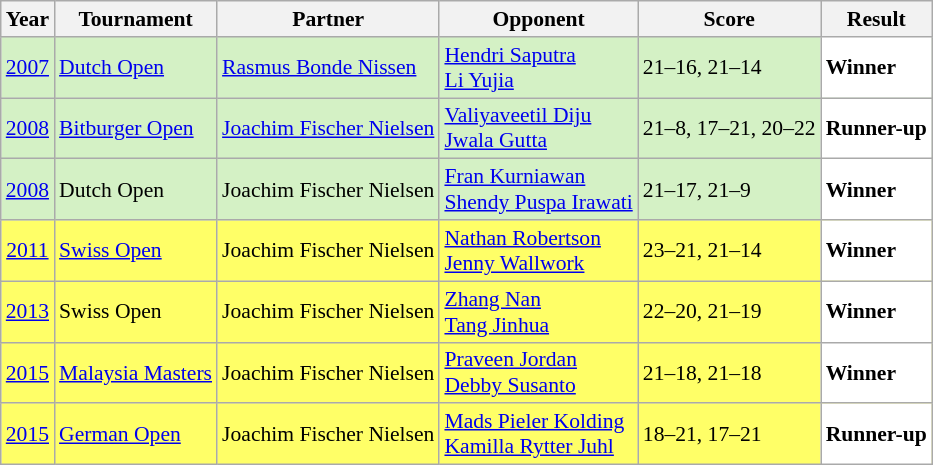<table class="sortable wikitable" style="font-size: 90%;">
<tr>
<th>Year</th>
<th>Tournament</th>
<th>Partner</th>
<th>Opponent</th>
<th>Score</th>
<th>Result</th>
</tr>
<tr style="background:#D4F1C5">
<td align="center"><a href='#'>2007</a></td>
<td align="left"><a href='#'>Dutch Open</a></td>
<td align="left"> <a href='#'>Rasmus Bonde Nissen</a></td>
<td align="left"> <a href='#'>Hendri Saputra</a> <br>  <a href='#'>Li Yujia</a></td>
<td align="left">21–16, 21–14</td>
<td style="text-align:left; background:white"> <strong>Winner</strong></td>
</tr>
<tr style="background:#D4F1C5">
<td align="center"><a href='#'>2008</a></td>
<td align="left"><a href='#'>Bitburger Open</a></td>
<td align="left"> <a href='#'>Joachim Fischer Nielsen</a></td>
<td align="left"> <a href='#'>Valiyaveetil Diju</a> <br>  <a href='#'>Jwala Gutta</a></td>
<td align="left">21–8, 17–21, 20–22</td>
<td style="text-align:left; background:white"> <strong>Runner-up</strong></td>
</tr>
<tr style="background:#D4F1C5">
<td align="center"><a href='#'>2008</a></td>
<td align="left">Dutch Open</td>
<td align="left"> Joachim Fischer Nielsen</td>
<td align="left"> <a href='#'>Fran Kurniawan</a> <br>  <a href='#'>Shendy Puspa Irawati</a></td>
<td align="left">21–17, 21–9</td>
<td style="text-align:left; background:white"> <strong>Winner</strong></td>
</tr>
<tr style="background:#FFFF67">
<td align="center"><a href='#'>2011</a></td>
<td align="left"><a href='#'>Swiss Open</a></td>
<td align="left"> Joachim Fischer Nielsen</td>
<td align="left"> <a href='#'>Nathan Robertson</a> <br>  <a href='#'>Jenny Wallwork</a></td>
<td align="left">23–21, 21–14</td>
<td style="text-align:left; background:white"> <strong>Winner</strong></td>
</tr>
<tr style="background:#FFFF67">
<td align="center"><a href='#'>2013</a></td>
<td align="left">Swiss Open</td>
<td align="left"> Joachim Fischer Nielsen</td>
<td align="left"> <a href='#'>Zhang Nan</a> <br>  <a href='#'>Tang Jinhua</a></td>
<td align="left">22–20, 21–19</td>
<td style="text-align:left; background:white"> <strong>Winner</strong></td>
</tr>
<tr style="background:#FFFF67">
<td align="center"><a href='#'>2015</a></td>
<td align="left"><a href='#'>Malaysia Masters</a></td>
<td align="left"> Joachim Fischer Nielsen</td>
<td align="left"> <a href='#'>Praveen Jordan</a> <br>  <a href='#'>Debby Susanto</a></td>
<td align="left">21–18, 21–18</td>
<td style="text-align:left; background:white"> <strong>Winner</strong></td>
</tr>
<tr style="background:#FFFF67">
<td align="center"><a href='#'>2015</a></td>
<td align="left"><a href='#'>German Open</a></td>
<td align="left"> Joachim Fischer Nielsen</td>
<td align="left"> <a href='#'>Mads Pieler Kolding</a> <br>  <a href='#'>Kamilla Rytter Juhl</a></td>
<td align="left">18–21, 17–21</td>
<td style="text-align:left; background:white"> <strong>Runner-up</strong></td>
</tr>
</table>
